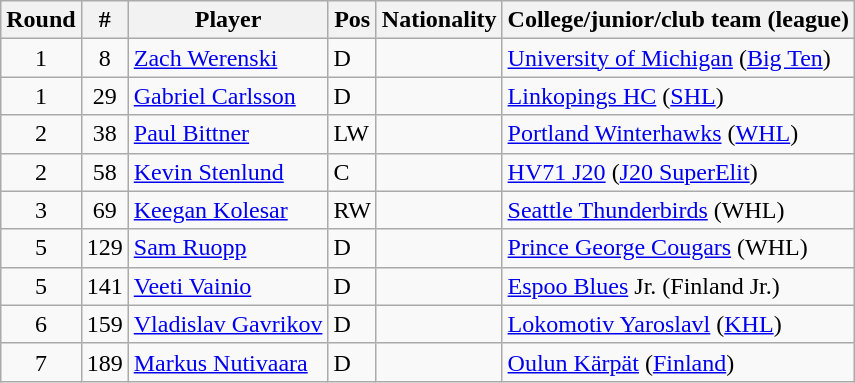<table class="wikitable">
<tr>
<th>Round</th>
<th>#</th>
<th>Player</th>
<th>Pos</th>
<th>Nationality</th>
<th>College/junior/club team (league)</th>
</tr>
<tr>
<td style="text-align:center">1</td>
<td style="text-align:center">8</td>
<td><a href='#'>Zach Werenski</a></td>
<td>D</td>
<td></td>
<td><a href='#'>University of Michigan</a> (<a href='#'>Big Ten</a>)</td>
</tr>
<tr>
<td style="text-align:center">1</td>
<td style="text-align:center">29</td>
<td><a href='#'>Gabriel Carlsson</a></td>
<td>D</td>
<td></td>
<td><a href='#'>Linkopings HC</a> (<a href='#'>SHL</a>)</td>
</tr>
<tr>
<td style="text-align:center">2</td>
<td style="text-align:center">38</td>
<td><a href='#'>Paul Bittner</a></td>
<td>LW</td>
<td></td>
<td><a href='#'>Portland Winterhawks</a> (<a href='#'>WHL</a>)</td>
</tr>
<tr>
<td style="text-align:center">2</td>
<td style="text-align:center">58</td>
<td><a href='#'>Kevin Stenlund</a></td>
<td>C</td>
<td></td>
<td><a href='#'>HV71 J20</a> (<a href='#'>J20 SuperElit</a>)</td>
</tr>
<tr>
<td style="text-align:center">3</td>
<td style="text-align:center">69</td>
<td><a href='#'>Keegan Kolesar</a></td>
<td>RW</td>
<td></td>
<td><a href='#'>Seattle Thunderbirds</a> (WHL)</td>
</tr>
<tr>
<td style="text-align:center">5</td>
<td style="text-align:center">129</td>
<td><a href='#'>Sam Ruopp</a></td>
<td>D</td>
<td></td>
<td><a href='#'>Prince George Cougars</a> (WHL)</td>
</tr>
<tr>
<td style="text-align:center">5</td>
<td style="text-align:center">141</td>
<td><a href='#'>Veeti Vainio</a></td>
<td>D</td>
<td></td>
<td><a href='#'>Espoo Blues</a> Jr. (Finland Jr.)</td>
</tr>
<tr>
<td style="text-align:center">6</td>
<td style="text-align:center">159</td>
<td><a href='#'>Vladislav Gavrikov</a></td>
<td>D</td>
<td></td>
<td><a href='#'>Lokomotiv Yaroslavl</a> (<a href='#'>KHL</a>)</td>
</tr>
<tr>
<td style="text-align:center">7</td>
<td style="text-align:center">189</td>
<td><a href='#'>Markus Nutivaara</a></td>
<td>D</td>
<td></td>
<td><a href='#'>Oulun Kärpät</a> (<a href='#'>Finland</a>)</td>
</tr>
</table>
